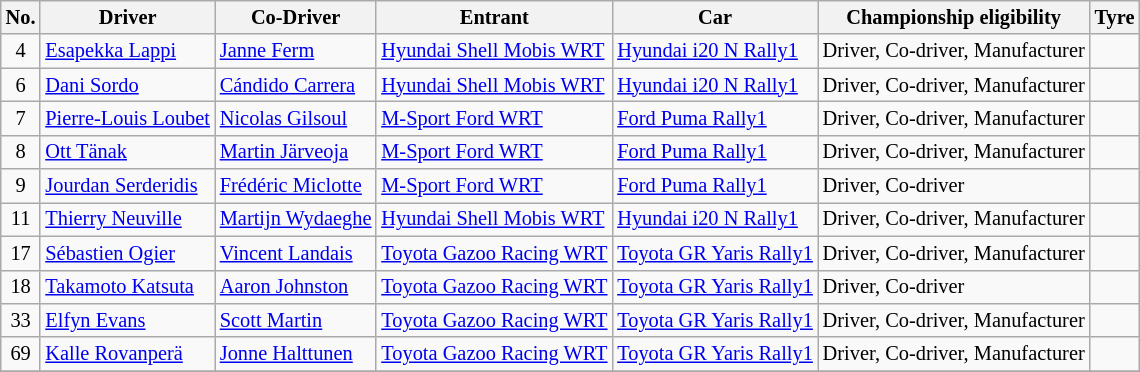<table class="wikitable" style="font-size: 85%;">
<tr>
<th>No.</th>
<th>Driver</th>
<th>Co-Driver</th>
<th>Entrant</th>
<th>Car</th>
<th>Championship eligibility</th>
<th>Tyre</th>
</tr>
<tr>
<td align="center">4</td>
<td> <a href='#'>Esapekka Lappi</a></td>
<td> <a href='#'>Janne Ferm</a></td>
<td> <a href='#'>Hyundai Shell Mobis WRT</a></td>
<td><a href='#'>Hyundai i20 N Rally1</a></td>
<td>Driver, Co-driver, Manufacturer</td>
<td align="center"></td>
</tr>
<tr>
<td align="center">6</td>
<td> <a href='#'>Dani Sordo</a></td>
<td> <a href='#'>Cándido Carrera</a></td>
<td> <a href='#'>Hyundai Shell Mobis WRT</a></td>
<td><a href='#'>Hyundai i20 N Rally1</a></td>
<td>Driver, Co-driver, Manufacturer</td>
<td align="center"></td>
</tr>
<tr>
<td align="center">7</td>
<td> <a href='#'>Pierre-Louis Loubet</a></td>
<td> <a href='#'>Nicolas Gilsoul</a></td>
<td> <a href='#'>M-Sport Ford WRT</a></td>
<td><a href='#'>Ford Puma Rally1</a></td>
<td>Driver, Co-driver, Manufacturer</td>
<td align="center"></td>
</tr>
<tr>
<td align="center">8</td>
<td> <a href='#'>Ott Tänak</a></td>
<td> <a href='#'>Martin Järveoja</a></td>
<td> <a href='#'>M-Sport Ford WRT</a></td>
<td><a href='#'>Ford Puma Rally1</a></td>
<td>Driver, Co-driver, Manufacturer</td>
<td align="center"></td>
</tr>
<tr>
<td align="center">9</td>
<td> <a href='#'>Jourdan Serderidis</a></td>
<td> <a href='#'>Frédéric Miclotte</a></td>
<td> <a href='#'>M-Sport Ford WRT</a></td>
<td><a href='#'>Ford Puma Rally1</a></td>
<td>Driver, Co-driver</td>
<td align="center"></td>
</tr>
<tr>
<td align="center">11</td>
<td> <a href='#'>Thierry Neuville</a></td>
<td> <a href='#'>Martijn Wydaeghe</a></td>
<td> <a href='#'>Hyundai Shell Mobis WRT</a></td>
<td><a href='#'>Hyundai i20 N Rally1</a></td>
<td>Driver, Co-driver, Manufacturer</td>
<td align="center"></td>
</tr>
<tr>
<td align="center">17</td>
<td> <a href='#'>Sébastien Ogier</a></td>
<td> <a href='#'>Vincent Landais</a></td>
<td> <a href='#'>Toyota Gazoo Racing WRT</a></td>
<td><a href='#'>Toyota GR Yaris Rally1</a></td>
<td>Driver, Co-driver, Manufacturer</td>
<td align="center"></td>
</tr>
<tr>
<td align="center">18</td>
<td> <a href='#'>Takamoto Katsuta</a></td>
<td> <a href='#'>Aaron Johnston</a></td>
<td> <a href='#'>Toyota Gazoo Racing WRT</a></td>
<td><a href='#'>Toyota GR Yaris Rally1</a></td>
<td>Driver, Co-driver</td>
<td align="center"></td>
</tr>
<tr>
<td align="center">33</td>
<td> <a href='#'>Elfyn Evans</a></td>
<td> <a href='#'>Scott Martin</a></td>
<td> <a href='#'>Toyota Gazoo Racing WRT</a></td>
<td><a href='#'>Toyota GR Yaris Rally1</a></td>
<td>Driver, Co-driver, Manufacturer</td>
<td align="center"></td>
</tr>
<tr>
<td align="center">69</td>
<td> <a href='#'>Kalle Rovanperä</a></td>
<td> <a href='#'>Jonne Halttunen</a></td>
<td> <a href='#'>Toyota Gazoo Racing WRT</a></td>
<td><a href='#'>Toyota GR Yaris Rally1</a></td>
<td>Driver, Co-driver, Manufacturer</td>
<td align="center"></td>
</tr>
<tr>
</tr>
</table>
